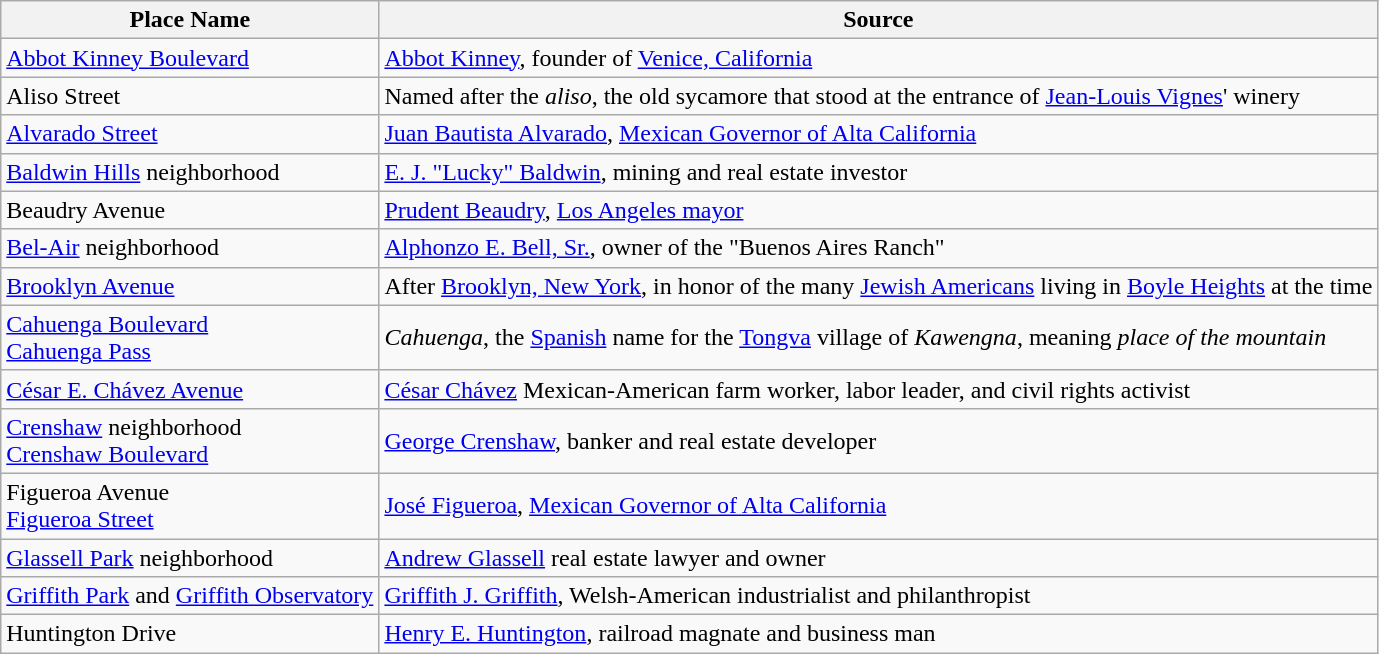<table class="wikitable">
<tr>
<th>Place Name</th>
<th>Source</th>
</tr>
<tr>
<td><a href='#'>Abbot Kinney Boulevard</a></td>
<td><a href='#'>Abbot Kinney</a>, founder of <a href='#'>Venice, California</a></td>
</tr>
<tr>
<td>Aliso Street</td>
<td>Named after the <em>aliso</em>, the old sycamore that stood at the entrance of <a href='#'>Jean-Louis Vignes</a>' winery</td>
</tr>
<tr>
<td><a href='#'>Alvarado Street</a></td>
<td><a href='#'>Juan Bautista Alvarado</a>, <a href='#'>Mexican Governor of Alta California</a></td>
</tr>
<tr>
<td><a href='#'>Baldwin Hills</a> neighborhood</td>
<td><a href='#'>E. J. "Lucky" Baldwin</a>, mining and real estate investor</td>
</tr>
<tr>
<td>Beaudry Avenue</td>
<td><a href='#'>Prudent Beaudry</a>, <a href='#'>Los Angeles mayor</a></td>
</tr>
<tr>
<td><a href='#'>Bel-Air</a> neighborhood</td>
<td><a href='#'>Alphonzo E. Bell, Sr.</a>, owner of the "Buenos Aires Ranch"</td>
</tr>
<tr>
<td><a href='#'>Brooklyn Avenue</a></td>
<td>After <a href='#'>Brooklyn, New York</a>, in honor of the many <a href='#'>Jewish Americans</a> living in <a href='#'>Boyle Heights</a> at the time</td>
</tr>
<tr>
<td><a href='#'>Cahuenga Boulevard</a><br><a href='#'>Cahuenga Pass</a></td>
<td><em>Cahuenga</em>, the <a href='#'>Spanish</a> name for the <a href='#'>Tongva</a> village of <em>Kawengna</em>, meaning <em>place of the mountain</em></td>
</tr>
<tr>
<td><a href='#'>César E. Chávez Avenue</a></td>
<td><a href='#'>César Chávez</a> Mexican-American farm worker, labor leader, and civil rights activist</td>
</tr>
<tr>
<td><a href='#'>Crenshaw</a> neighborhood<br><a href='#'>Crenshaw Boulevard</a></td>
<td><a href='#'>George Crenshaw</a>, banker and real estate developer</td>
</tr>
<tr>
<td>Figueroa Avenue<br><a href='#'>Figueroa Street</a></td>
<td><a href='#'>José Figueroa</a>, <a href='#'>Mexican Governor of Alta California</a></td>
</tr>
<tr>
<td><a href='#'>Glassell Park</a> neighborhood</td>
<td><a href='#'>Andrew Glassell</a> real estate lawyer and owner</td>
</tr>
<tr>
<td><a href='#'>Griffith Park</a> and <a href='#'>Griffith Observatory</a></td>
<td><a href='#'>Griffith J. Griffith</a>, Welsh-American industrialist and philanthropist</td>
</tr>
<tr>
<td>Huntington Drive</td>
<td><a href='#'>Henry E. Huntington</a>, railroad magnate and business man</td>
</tr>
</table>
